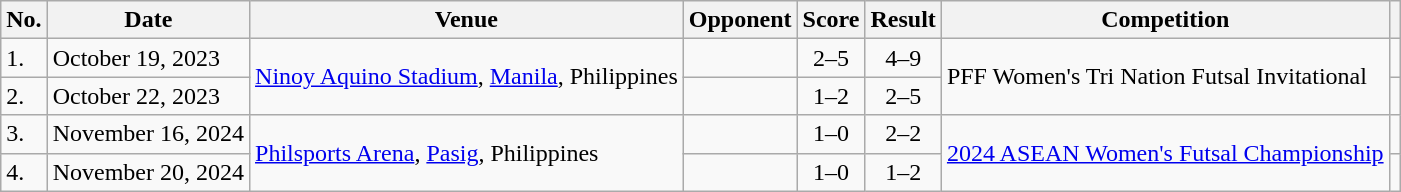<table class="wikitable">
<tr>
<th>No.</th>
<th>Date</th>
<th>Venue</th>
<th>Opponent</th>
<th>Score</th>
<th>Result</th>
<th>Competition</th>
<th class="unsortable"></th>
</tr>
<tr>
<td>1.</td>
<td>October 19, 2023</td>
<td rowspan=2><a href='#'>Ninoy Aquino Stadium</a>, <a href='#'>Manila</a>, Philippines</td>
<td></td>
<td align=center>2–5</td>
<td align=center>4–9</td>
<td rowspan=2>PFF Women's Tri Nation Futsal Invitational</td>
<td></td>
</tr>
<tr>
<td>2.</td>
<td>October 22, 2023</td>
<td></td>
<td align=center>1–2</td>
<td align=center>2–5</td>
<td></td>
</tr>
<tr>
<td>3.</td>
<td>November 16, 2024</td>
<td rowspan=2><a href='#'>Philsports Arena</a>, <a href='#'>Pasig</a>, Philippines</td>
<td></td>
<td align=center>1–0</td>
<td align=center>2–2</td>
<td rowspan=2><a href='#'>2024 ASEAN Women's Futsal Championship</a></td>
<td></td>
</tr>
<tr>
<td>4.</td>
<td>November 20, 2024</td>
<td></td>
<td align=center>1–0</td>
<td align=center>1–2</td>
<td></td>
</tr>
</table>
